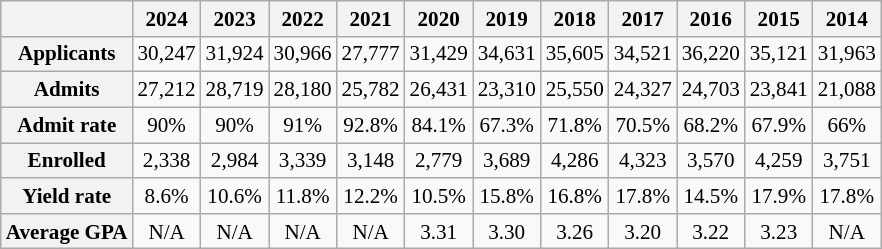<table class="wikitable" style="font-size:88%; text-align:center; margin-left:1em">
<tr>
<th> </th>
<th>2024</th>
<th>2023</th>
<th>2022</th>
<th>2021</th>
<th>2020</th>
<th>2019</th>
<th>2018</th>
<th>2017</th>
<th>2016</th>
<th>2015</th>
<th>2014</th>
</tr>
<tr style="text-align:center;">
<th>Applicants</th>
<td>30,247</td>
<td>31,924</td>
<td>30,966</td>
<td>27,777</td>
<td>31,429</td>
<td>34,631</td>
<td>35,605</td>
<td>34,521</td>
<td>36,220</td>
<td>35,121</td>
<td>31,963</td>
</tr>
<tr>
<th>Admits</th>
<td>27,212</td>
<td>28,719</td>
<td>28,180</td>
<td>25,782</td>
<td>26,431</td>
<td>23,310</td>
<td>25,550</td>
<td>24,327</td>
<td>24,703</td>
<td>23,841</td>
<td>21,088</td>
</tr>
<tr>
<th>Admit rate</th>
<td>90%</td>
<td>90%</td>
<td>91%</td>
<td>92.8%</td>
<td>84.1%</td>
<td>67.3%</td>
<td>71.8%</td>
<td>70.5%</td>
<td>68.2%</td>
<td>67.9%</td>
<td>66%</td>
</tr>
<tr>
<th>Enrolled</th>
<td>2,338</td>
<td>2,984</td>
<td>3,339</td>
<td>3,148</td>
<td>2,779</td>
<td>3,689</td>
<td>4,286</td>
<td>4,323</td>
<td>3,570</td>
<td>4,259</td>
<td>3,751</td>
</tr>
<tr>
<th>Yield rate</th>
<td>8.6%</td>
<td>10.6%</td>
<td>11.8%</td>
<td>12.2%</td>
<td>10.5%</td>
<td>15.8%</td>
<td>16.8%</td>
<td>17.8%</td>
<td>14.5%</td>
<td>17.9%</td>
<td>17.8%</td>
</tr>
<tr>
<th>Average GPA</th>
<td>N/A</td>
<td>N/A</td>
<td>N/A</td>
<td>N/A</td>
<td>3.31</td>
<td>3.30</td>
<td>3.26</td>
<td>3.20</td>
<td>3.22</td>
<td>3.23</td>
<td>N/A</td>
</tr>
</table>
